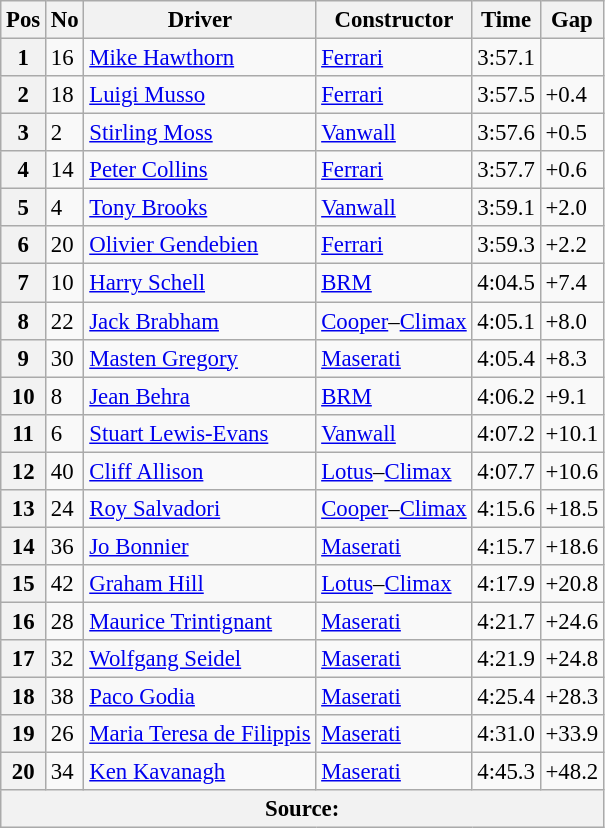<table class="wikitable sortable" style="font-size: 95%">
<tr>
<th>Pos</th>
<th>No</th>
<th>Driver</th>
<th>Constructor</th>
<th>Time</th>
<th>Gap</th>
</tr>
<tr>
<th>1</th>
<td>16</td>
<td> <a href='#'>Mike Hawthorn</a></td>
<td><a href='#'>Ferrari</a></td>
<td>3:57.1</td>
<td></td>
</tr>
<tr>
<th>2</th>
<td>18</td>
<td> <a href='#'>Luigi Musso</a></td>
<td><a href='#'>Ferrari</a></td>
<td>3:57.5</td>
<td>+0.4</td>
</tr>
<tr>
<th>3</th>
<td>2</td>
<td> <a href='#'>Stirling Moss</a></td>
<td><a href='#'>Vanwall</a></td>
<td>3:57.6</td>
<td>+0.5</td>
</tr>
<tr>
<th>4</th>
<td>14</td>
<td> <a href='#'>Peter Collins</a></td>
<td><a href='#'>Ferrari</a></td>
<td>3:57.7</td>
<td>+0.6</td>
</tr>
<tr>
<th>5</th>
<td>4</td>
<td> <a href='#'>Tony Brooks</a></td>
<td><a href='#'>Vanwall</a></td>
<td>3:59.1</td>
<td>+2.0</td>
</tr>
<tr>
<th>6</th>
<td>20</td>
<td> <a href='#'>Olivier Gendebien</a></td>
<td><a href='#'>Ferrari</a></td>
<td>3:59.3</td>
<td>+2.2</td>
</tr>
<tr>
<th>7</th>
<td>10</td>
<td> <a href='#'>Harry Schell</a></td>
<td><a href='#'>BRM</a></td>
<td>4:04.5</td>
<td>+7.4</td>
</tr>
<tr>
<th>8</th>
<td>22</td>
<td> <a href='#'>Jack Brabham</a></td>
<td><a href='#'>Cooper</a>–<a href='#'>Climax</a></td>
<td>4:05.1</td>
<td>+8.0</td>
</tr>
<tr>
<th>9</th>
<td>30</td>
<td> <a href='#'>Masten Gregory</a></td>
<td><a href='#'>Maserati</a></td>
<td>4:05.4</td>
<td>+8.3</td>
</tr>
<tr>
<th>10</th>
<td>8</td>
<td> <a href='#'>Jean Behra</a></td>
<td><a href='#'>BRM</a></td>
<td>4:06.2</td>
<td>+9.1</td>
</tr>
<tr>
<th>11</th>
<td>6</td>
<td> <a href='#'>Stuart Lewis-Evans</a></td>
<td><a href='#'>Vanwall</a></td>
<td>4:07.2</td>
<td>+10.1</td>
</tr>
<tr>
<th>12</th>
<td>40</td>
<td> <a href='#'>Cliff Allison</a></td>
<td><a href='#'>Lotus</a>–<a href='#'>Climax</a></td>
<td>4:07.7</td>
<td>+10.6</td>
</tr>
<tr>
<th>13</th>
<td>24</td>
<td> <a href='#'>Roy Salvadori</a></td>
<td><a href='#'>Cooper</a>–<a href='#'>Climax</a></td>
<td>4:15.6</td>
<td>+18.5</td>
</tr>
<tr>
<th>14</th>
<td>36</td>
<td> <a href='#'>Jo Bonnier</a></td>
<td><a href='#'>Maserati</a></td>
<td>4:15.7</td>
<td>+18.6</td>
</tr>
<tr>
<th>15</th>
<td>42</td>
<td> <a href='#'>Graham Hill</a></td>
<td><a href='#'>Lotus</a>–<a href='#'>Climax</a></td>
<td>4:17.9</td>
<td>+20.8</td>
</tr>
<tr>
<th>16</th>
<td>28</td>
<td> <a href='#'>Maurice Trintignant</a></td>
<td><a href='#'>Maserati</a></td>
<td>4:21.7</td>
<td>+24.6</td>
</tr>
<tr>
<th>17</th>
<td>32</td>
<td> <a href='#'>Wolfgang Seidel</a></td>
<td><a href='#'>Maserati</a></td>
<td>4:21.9</td>
<td>+24.8</td>
</tr>
<tr>
<th>18</th>
<td>38</td>
<td> <a href='#'>Paco Godia</a></td>
<td><a href='#'>Maserati</a></td>
<td>4:25.4</td>
<td>+28.3</td>
</tr>
<tr>
<th>19</th>
<td>26</td>
<td> <a href='#'>Maria Teresa de Filippis</a></td>
<td><a href='#'>Maserati</a></td>
<td>4:31.0</td>
<td>+33.9</td>
</tr>
<tr>
<th>20</th>
<td>34</td>
<td> <a href='#'>Ken Kavanagh</a></td>
<td><a href='#'>Maserati</a></td>
<td>4:45.3</td>
<td>+48.2</td>
</tr>
<tr>
<th colspan=6>Source:</th>
</tr>
</table>
